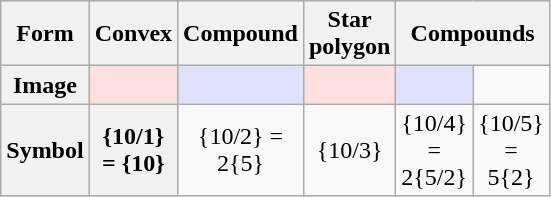<table class=wikitable width=360>
<tr>
<th>Form</th>
<th>Convex</th>
<th>Compound</th>
<th>Star polygon</th>
<th colspan=2>Compounds</th>
</tr>
<tr align=center valign=top>
<th valign=center>Image</th>
<td BGCOLOR="#ffe0e0"></td>
<td BGCOLOR="#e0e0ff"></td>
<td BGCOLOR="#ffe0e0"></td>
<td BGCOLOR="#e0e0ff"></td>
<td></td>
</tr>
<tr align=center>
<th>Symbol</th>
<th>{10/1} = {10}</th>
<td>{10/2} = 2{5}</td>
<td>{10/3}</td>
<td>{10/4} = 2{5/2}</td>
<td>{10/5} = 5{2}</td>
</tr>
</table>
